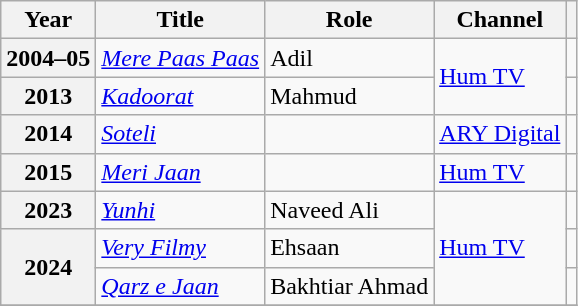<table class="wikitable plainrowheaders sortable">
<tr>
<th scope="col">Year</th>
<th scope="col">Title</th>
<th scope="col">Role</th>
<th scope="col" class="unsortable">Channel</th>
<th scope="col" class="unsortable"></th>
</tr>
<tr>
<th scope=row>2004–05</th>
<td><em><a href='#'>Mere Paas Paas</a></em></td>
<td>Adil</td>
<td rowspan="2"><a href='#'>Hum TV</a></td>
<td style="text-align:center;"></td>
</tr>
<tr>
<th scope=row>2013</th>
<td><em><a href='#'>Kadoorat</a></em></td>
<td>Mahmud</td>
<td style="text-align:center;"></td>
</tr>
<tr>
<th scope=row>2014</th>
<td><em><a href='#'>Soteli</a></em></td>
<td></td>
<td><a href='#'>ARY Digital</a></td>
<td style="text-align:center;"></td>
</tr>
<tr>
<th scope=row>2015</th>
<td><em><a href='#'>Meri Jaan</a></em></td>
<td></td>
<td><a href='#'>Hum TV</a></td>
<td style="text-align:center;"></td>
</tr>
<tr>
<th scope=row>2023</th>
<td><em><a href='#'>Yunhi</a></em></td>
<td>Naveed Ali</td>
<td rowspan="3"><a href='#'>Hum TV</a></td>
<td style="text-align:center;"></td>
</tr>
<tr>
<th rowspan="2" scope="row">2024</th>
<td><em><a href='#'>Very Filmy</a></em></td>
<td>Ehsaan</td>
<td style="text-align:center;"></td>
</tr>
<tr>
<td><em><a href='#'>Qarz e Jaan</a></em></td>
<td>Bakhtiar Ahmad</td>
<td></td>
</tr>
<tr>
</tr>
</table>
